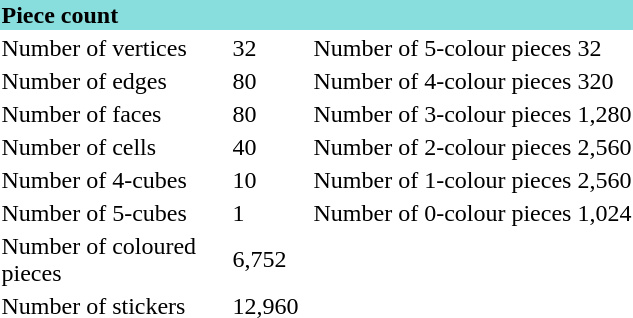<table>
<tr>
<td colspan="4" style="background:#88DDDD;font-weight:bold;">Piece count</td>
</tr>
<tr>
<td>Number of vertices</td>
<td style="width:50px;">32</td>
<td>Number of 5-colour pieces</td>
<td>32</td>
</tr>
<tr>
<td>Number of edges</td>
<td>80</td>
<td>Number of 4-colour pieces</td>
<td>320</td>
</tr>
<tr>
<td>Number of faces</td>
<td>80</td>
<td>Number of 3-colour pieces</td>
<td>1,280</td>
</tr>
<tr>
<td>Number of cells</td>
<td>40</td>
<td>Number of 2-colour pieces</td>
<td>2,560</td>
</tr>
<tr>
<td>Number of 4-cubes</td>
<td>10</td>
<td>Number of 1-colour pieces</td>
<td>2,560</td>
</tr>
<tr>
<td>Number of 5-cubes</td>
<td>1</td>
<td>Number of 0-colour pieces</td>
<td>1,024</td>
</tr>
<tr>
<td style="width:150px;">Number of coloured pieces</td>
<td>6,752</td>
</tr>
<tr>
<td>Number of stickers</td>
<td>12,960</td>
</tr>
</table>
